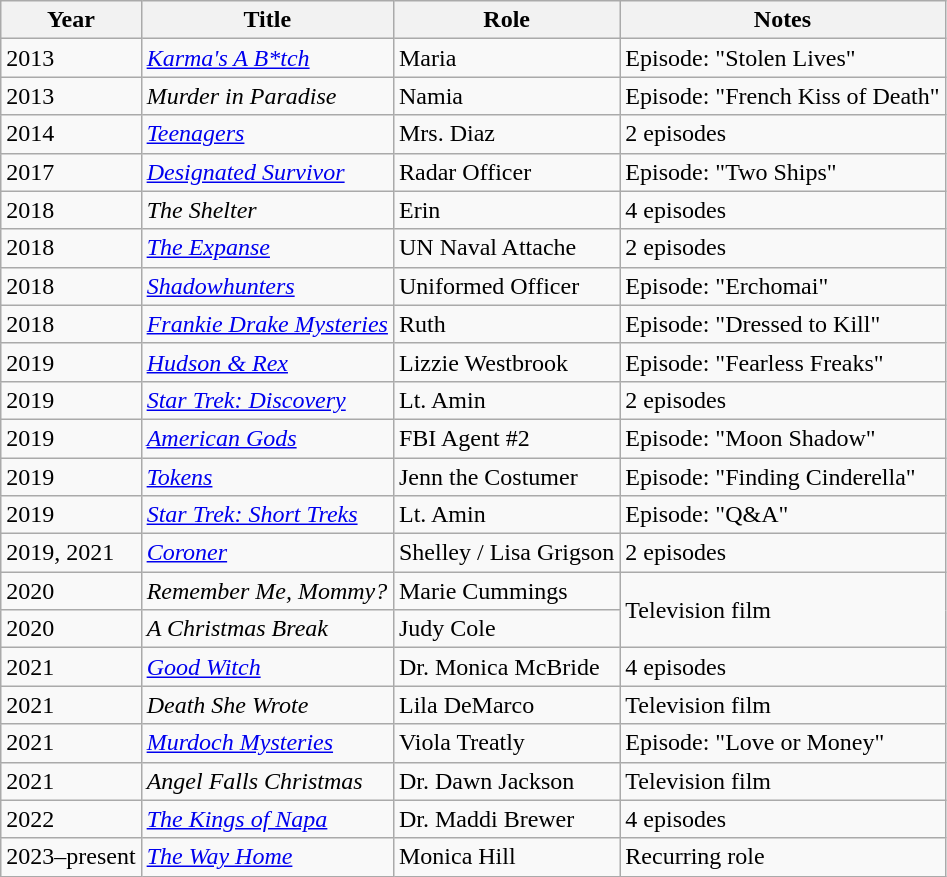<table class="wikitable sortable">
<tr>
<th>Year</th>
<th>Title</th>
<th>Role</th>
<th>Notes</th>
</tr>
<tr>
<td>2013</td>
<td><em><a href='#'>Karma's A B*tch</a></em></td>
<td>Maria</td>
<td>Episode: "Stolen Lives"</td>
</tr>
<tr>
<td>2013</td>
<td><em>Murder in Paradise</em></td>
<td>Namia</td>
<td>Episode: "French Kiss of Death"</td>
</tr>
<tr>
<td>2014</td>
<td><a href='#'><em>Teenagers</em></a></td>
<td>Mrs. Diaz</td>
<td>2 episodes</td>
</tr>
<tr>
<td>2017</td>
<td><a href='#'><em>Designated Survivor</em></a></td>
<td>Radar Officer</td>
<td>Episode: "Two Ships"</td>
</tr>
<tr>
<td>2018</td>
<td><em>The Shelter</em></td>
<td>Erin</td>
<td>4 episodes</td>
</tr>
<tr>
<td>2018</td>
<td><a href='#'><em>The Expanse</em></a></td>
<td>UN Naval Attache</td>
<td>2 episodes</td>
</tr>
<tr>
<td>2018</td>
<td><em><a href='#'>Shadowhunters</a></em></td>
<td>Uniformed Officer</td>
<td>Episode: "Erchomai"</td>
</tr>
<tr>
<td>2018</td>
<td><em><a href='#'>Frankie Drake Mysteries</a></em></td>
<td>Ruth</td>
<td>Episode: "Dressed to Kill"</td>
</tr>
<tr>
<td>2019</td>
<td><em><a href='#'>Hudson & Rex</a></em></td>
<td>Lizzie Westbrook</td>
<td>Episode: "Fearless Freaks"</td>
</tr>
<tr>
<td>2019</td>
<td><em><a href='#'>Star Trek: Discovery</a></em></td>
<td>Lt. Amin</td>
<td>2 episodes</td>
</tr>
<tr>
<td>2019</td>
<td><a href='#'><em>American Gods</em></a></td>
<td>FBI Agent #2</td>
<td>Episode: "Moon Shadow"</td>
</tr>
<tr>
<td>2019</td>
<td><a href='#'><em>Tokens</em></a></td>
<td>Jenn the Costumer</td>
<td>Episode: "Finding Cinderella"</td>
</tr>
<tr>
<td>2019</td>
<td><em><a href='#'>Star Trek: Short Treks</a></em></td>
<td>Lt. Amin</td>
<td>Episode: "Q&A"</td>
</tr>
<tr>
<td>2019, 2021</td>
<td><a href='#'><em>Coroner</em></a></td>
<td>Shelley / Lisa Grigson</td>
<td>2 episodes</td>
</tr>
<tr>
<td>2020</td>
<td><em>Remember Me, Mommy?</em></td>
<td>Marie Cummings</td>
<td rowspan="2">Television film</td>
</tr>
<tr>
<td>2020</td>
<td><em>A Christmas Break</em></td>
<td>Judy Cole</td>
</tr>
<tr>
<td>2021</td>
<td><a href='#'><em>Good Witch</em></a></td>
<td>Dr. Monica McBride</td>
<td>4 episodes</td>
</tr>
<tr>
<td>2021</td>
<td><em>Death She Wrote</em></td>
<td>Lila DeMarco</td>
<td>Television film</td>
</tr>
<tr>
<td>2021</td>
<td><em><a href='#'>Murdoch Mysteries</a></em></td>
<td>Viola Treatly</td>
<td>Episode: "Love or Money"</td>
</tr>
<tr>
<td>2021</td>
<td><em>Angel Falls Christmas</em></td>
<td>Dr. Dawn Jackson</td>
<td>Television film</td>
</tr>
<tr>
<td>2022</td>
<td><em><a href='#'>The Kings of Napa</a></em></td>
<td>Dr. Maddi Brewer</td>
<td>4 episodes</td>
</tr>
<tr>
<td>2023–present</td>
<td><em><a href='#'>The Way Home</a></em></td>
<td>Monica Hill</td>
<td>Recurring role</td>
</tr>
</table>
